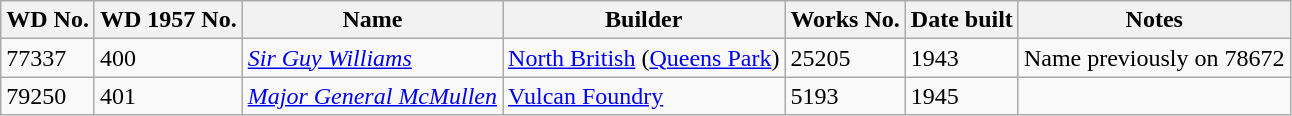<table class="wikitable">
<tr>
<th>WD No.</th>
<th>WD 1957 No.</th>
<th>Name</th>
<th>Builder</th>
<th>Works No.</th>
<th>Date built</th>
<th>Notes</th>
</tr>
<tr>
<td>77337</td>
<td>400</td>
<td><em><a href='#'>Sir Guy Williams</a></em></td>
<td><a href='#'>North British</a> (<a href='#'>Queens Park</a>)</td>
<td>25205</td>
<td>1943</td>
<td>Name previously on 78672</td>
</tr>
<tr>
<td>79250</td>
<td>401</td>
<td><em><a href='#'>Major General McMullen</a></em></td>
<td><a href='#'>Vulcan Foundry</a></td>
<td>5193</td>
<td>1945</td>
<td></td>
</tr>
</table>
